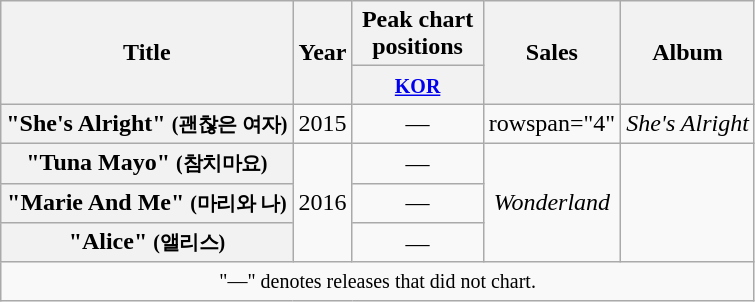<table class="wikitable plainrowheaders" style="text-align:center;" border="1">
<tr>
<th scope="col" rowspan="2">Title</th>
<th scope="col" rowspan="2">Year</th>
<th scope="col" colspan="1" style="width:5em;">Peak chart positions</th>
<th scope="col" rowspan="2">Sales</th>
<th scope="col" rowspan="2">Album</th>
</tr>
<tr>
<th><small><a href='#'>KOR</a></small><br></th>
</tr>
<tr>
<th scope="row">"She's Alright" <small>(괜찮은 여자)</small></th>
<td>2015</td>
<td>—</td>
<td>rowspan="4" </td>
<td><em>She's Alright</em></td>
</tr>
<tr>
<th scope="row">"Tuna Mayo" <small>(참치마요)</small></th>
<td rowspan="3">2016</td>
<td>—</td>
<td rowspan="3"><em>Wonderland</em></td>
</tr>
<tr>
<th scope="row">"Marie And Me" <small>(마리와 나)</small></th>
<td>—</td>
</tr>
<tr>
<th scope="row">"Alice" <small>(앨리스)</small></th>
<td>—</td>
</tr>
<tr>
<td colspan="5" align="center"><small>"—" denotes releases that did not chart.</small></td>
</tr>
</table>
